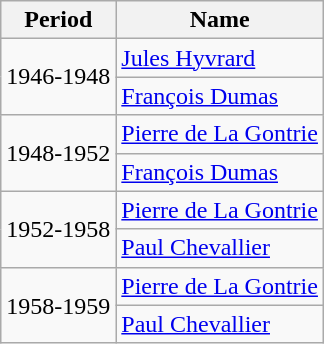<table class="wikitable sortable">
<tr>
<th>Period</th>
<th>Name</th>
</tr>
<tr>
<td rowspan=2>1946-1948</td>
<td><a href='#'>Jules Hyvrard</a></td>
</tr>
<tr>
<td><a href='#'>François Dumas</a></td>
</tr>
<tr>
<td rowspan=2>1948-1952</td>
<td><a href='#'>Pierre de La Gontrie</a></td>
</tr>
<tr>
<td><a href='#'>François Dumas</a></td>
</tr>
<tr>
<td rowspan=2>1952-1958</td>
<td><a href='#'>Pierre de La Gontrie</a></td>
</tr>
<tr>
<td><a href='#'>Paul Chevallier</a></td>
</tr>
<tr>
<td rowspan=2>1958-1959</td>
<td><a href='#'>Pierre de La Gontrie</a></td>
</tr>
<tr>
<td><a href='#'>Paul Chevallier</a></td>
</tr>
</table>
